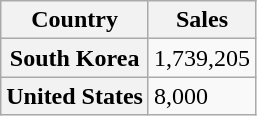<table class="wikitable plainrowheaders">
<tr>
<th scope="col">Country</th>
<th scope="col">Sales</th>
</tr>
<tr>
<th scope="row">South Korea </th>
<td>1,739,205</td>
</tr>
<tr>
<th scope="row">United States </th>
<td>8,000</td>
</tr>
</table>
